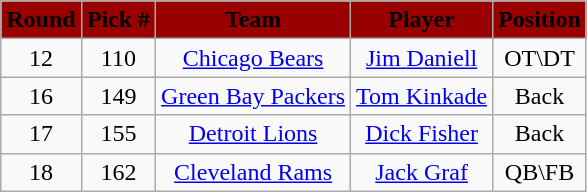<table class="wikitable" style="text-align:center">
<tr style="background:#900;">
<td><strong><span>Round</span></strong></td>
<td><strong><span>Pick #</span></strong></td>
<td><strong><span>Team</span></strong></td>
<td><strong><span>Player</span></strong></td>
<td><strong><span>Position</span></strong></td>
</tr>
<tr>
<td>12</td>
<td align=center>110</td>
<td><a href='#'>Chicago Bears</a></td>
<td><a href='#'>Jim Daniell</a></td>
<td>OT\DT</td>
</tr>
<tr>
<td>16</td>
<td align=center>149</td>
<td><a href='#'>Green Bay Packers</a></td>
<td><a href='#'>Tom Kinkade</a></td>
<td>Back</td>
</tr>
<tr>
<td>17</td>
<td align=center>155</td>
<td><a href='#'>Detroit Lions</a></td>
<td><a href='#'>Dick Fisher</a></td>
<td>Back</td>
</tr>
<tr>
<td>18</td>
<td align=center>162</td>
<td><a href='#'>Cleveland Rams</a></td>
<td><a href='#'>Jack Graf</a></td>
<td>QB\FB</td>
</tr>
</table>
